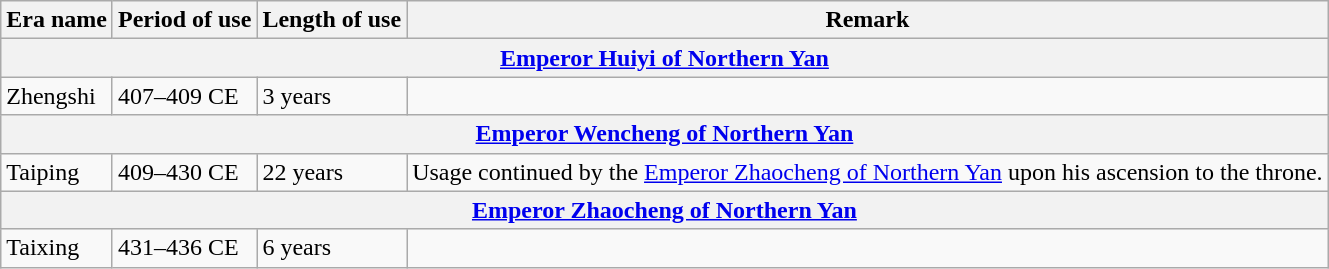<table class="wikitable">
<tr>
<th>Era name</th>
<th>Period of use</th>
<th>Length of use</th>
<th>Remark</th>
</tr>
<tr>
<th colspan="4"><a href='#'>Emperor Huiyi of Northern Yan</a><br></th>
</tr>
<tr>
<td>Zhengshi<br></td>
<td>407–409 CE</td>
<td>3 years</td>
<td></td>
</tr>
<tr>
<th colspan="4"><a href='#'>Emperor Wencheng of Northern Yan</a><br></th>
</tr>
<tr>
<td>Taiping<br></td>
<td>409–430 CE</td>
<td>22 years</td>
<td>Usage continued by the <a href='#'>Emperor Zhaocheng of Northern Yan</a> upon his ascension to the throne.</td>
</tr>
<tr>
<th colspan="4"><a href='#'>Emperor Zhaocheng of Northern Yan</a><br></th>
</tr>
<tr>
<td>Taixing<br></td>
<td>431–436 CE</td>
<td>6 years</td>
<td></td>
</tr>
</table>
